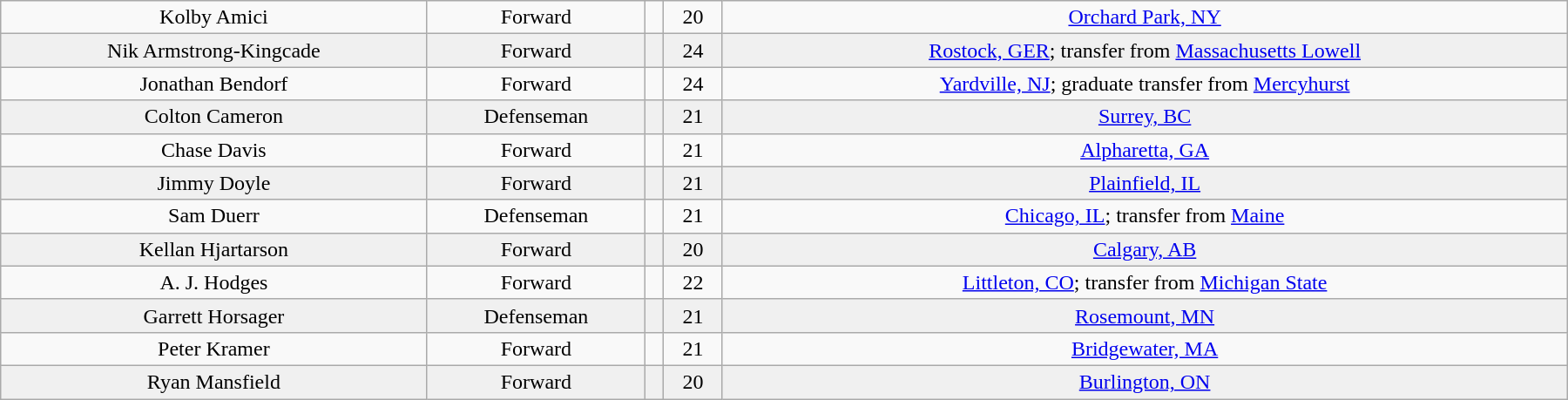<table class="wikitable" width="1200">
<tr align="center" bgcolor="">
<td>Kolby Amici</td>
<td>Forward</td>
<td></td>
<td>20</td>
<td><a href='#'>Orchard Park, NY</a></td>
</tr>
<tr align="center" bgcolor="f0f0f0">
<td>Nik Armstrong-Kingcade</td>
<td>Forward</td>
<td></td>
<td>24</td>
<td><a href='#'>Rostock, GER</a>; transfer from <a href='#'>Massachusetts Lowell</a></td>
</tr>
<tr align="center" bgcolor="">
<td>Jonathan Bendorf</td>
<td>Forward</td>
<td></td>
<td>24</td>
<td><a href='#'>Yardville, NJ</a>; graduate transfer from <a href='#'>Mercyhurst</a></td>
</tr>
<tr align="center" bgcolor="f0f0f0">
<td>Colton Cameron</td>
<td>Defenseman</td>
<td></td>
<td>21</td>
<td><a href='#'>Surrey, BC</a></td>
</tr>
<tr align="center" bgcolor="">
<td>Chase Davis</td>
<td>Forward</td>
<td></td>
<td>21</td>
<td><a href='#'>Alpharetta, GA</a></td>
</tr>
<tr align="center" bgcolor="f0f0f0">
<td>Jimmy Doyle</td>
<td>Forward</td>
<td></td>
<td>21</td>
<td><a href='#'>Plainfield, IL</a></td>
</tr>
<tr align="center" bgcolor="">
<td>Sam Duerr</td>
<td>Defenseman</td>
<td></td>
<td>21</td>
<td><a href='#'>Chicago, IL</a>; transfer from <a href='#'>Maine</a></td>
</tr>
<tr align="center" bgcolor="f0f0f0">
<td>Kellan Hjartarson</td>
<td>Forward</td>
<td></td>
<td>20</td>
<td><a href='#'>Calgary, AB</a></td>
</tr>
<tr align="center" bgcolor="">
<td>A. J. Hodges</td>
<td>Forward</td>
<td></td>
<td>22</td>
<td><a href='#'>Littleton, CO</a>; transfer from <a href='#'>Michigan State</a></td>
</tr>
<tr align="center" bgcolor="f0f0f0">
<td>Garrett Horsager</td>
<td>Defenseman</td>
<td></td>
<td>21</td>
<td><a href='#'>Rosemount, MN</a></td>
</tr>
<tr align="center" bgcolor="">
<td>Peter Kramer</td>
<td>Forward</td>
<td></td>
<td>21</td>
<td><a href='#'>Bridgewater, MA</a></td>
</tr>
<tr align="center" bgcolor="f0f0f0">
<td>Ryan Mansfield</td>
<td>Forward</td>
<td></td>
<td>20</td>
<td><a href='#'>Burlington, ON</a></td>
</tr>
</table>
